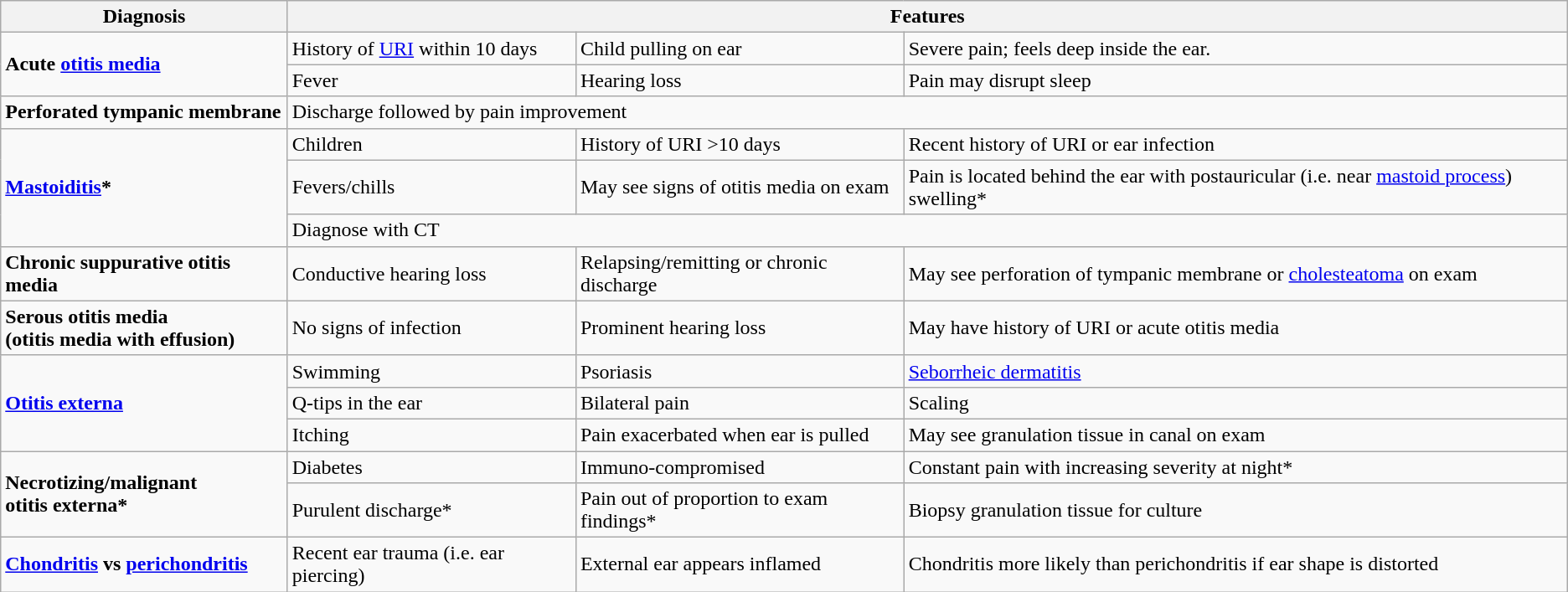<table class="wikitable">
<tr>
<th>Diagnosis</th>
<th colspan="3">Features</th>
</tr>
<tr>
<td rowspan="2"><strong>Acute <a href='#'>otitis media</a></strong></td>
<td>History of <a href='#'>URI</a> within 10 days</td>
<td>Child pulling on ear</td>
<td>Severe pain; feels deep inside the ear.</td>
</tr>
<tr>
<td>Fever</td>
<td>Hearing loss</td>
<td>Pain may disrupt sleep</td>
</tr>
<tr>
<td><strong>Perforated tympanic membrane</strong></td>
<td colspan="3">Discharge followed by pain improvement</td>
</tr>
<tr>
<td rowspan="3"><strong><a href='#'>Mastoiditis</a>*</strong></td>
<td>Children</td>
<td>History of URI >10 days</td>
<td>Recent history of URI or ear infection</td>
</tr>
<tr>
<td>Fevers/chills</td>
<td>May see signs of otitis media on exam</td>
<td>Pain is located behind the ear with postauricular (i.e. near <a href='#'>mastoid process</a>) swelling*</td>
</tr>
<tr>
<td colspan="3">Diagnose with CT</td>
</tr>
<tr>
<td><strong>Chronic suppurative otitis media</strong></td>
<td>Conductive hearing loss</td>
<td>Relapsing/remitting or chronic discharge</td>
<td>May see perforation of tympanic membrane or <a href='#'>cholesteatoma</a> on exam</td>
</tr>
<tr>
<td><strong>Serous otitis media</strong><br><strong>(otitis media with effusion)</strong></td>
<td>No signs of infection</td>
<td>Prominent hearing loss</td>
<td>May have history of URI or acute otitis media</td>
</tr>
<tr>
<td rowspan="3"><strong><a href='#'>Otitis externa</a></strong></td>
<td>Swimming</td>
<td>Psoriasis</td>
<td><a href='#'>Seborrheic dermatitis</a></td>
</tr>
<tr>
<td>Q-tips in the ear</td>
<td>Bilateral pain</td>
<td>Scaling</td>
</tr>
<tr>
<td>Itching</td>
<td>Pain exacerbated when ear is pulled</td>
<td>May see granulation tissue in canal on exam</td>
</tr>
<tr>
<td rowspan="2"><strong>Necrotizing/malignant</strong><br><strong>otitis externa*</strong></td>
<td>Diabetes</td>
<td>Immuno-compromised</td>
<td>Constant pain with increasing severity at night*</td>
</tr>
<tr>
<td>Purulent discharge*</td>
<td>Pain out of proportion to exam findings*</td>
<td>Biopsy granulation tissue for culture</td>
</tr>
<tr>
<td><strong><a href='#'>Chondritis</a> vs <a href='#'>perichondritis</a></strong></td>
<td>Recent ear trauma (i.e. ear piercing)</td>
<td>External ear appears inflamed</td>
<td>Chondritis more likely than perichondritis if ear shape is distorted</td>
</tr>
</table>
